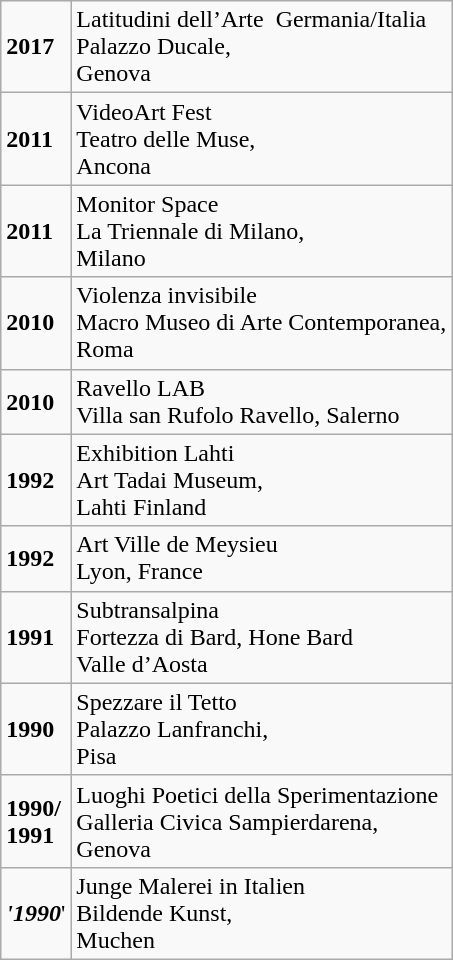<table class="wikitable">
<tr>
<td><strong>2017</strong></td>
<td>Latitudini dell’Arte  Germania/Italia<br>Palazzo Ducale,<br>Genova</td>
</tr>
<tr>
<td><strong>2011</strong></td>
<td>VideoArt Fest<br>Teatro delle Muse,<br>Ancona</td>
</tr>
<tr>
<td><strong>2011</strong></td>
<td>Monitor Space<br>La Triennale di Milano,<br>Milano</td>
</tr>
<tr>
<td><strong>2010</strong></td>
<td>Violenza invisibile<br>Macro Museo di Arte Contemporanea,<br>Roma</td>
</tr>
<tr>
<td><strong>2010</strong></td>
<td>Ravello LAB<br>Villa san Rufolo Ravello, Salerno</td>
</tr>
<tr>
<td><strong>1992</strong></td>
<td>Exhibition Lahti<br>Art Tadai Museum,<br>Lahti Finland</td>
</tr>
<tr>
<td><strong>1992</strong></td>
<td>Art Ville de Meysieu<br>Lyon, France</td>
</tr>
<tr>
<td><strong>1991</strong></td>
<td>Subtransalpina<br>Fortezza di Bard, Hone Bard<br>Valle d’Aosta</td>
</tr>
<tr>
<td><strong>1990</strong></td>
<td>Spezzare il Tetto<br>Palazzo Lanfranchi,<br>Pisa</td>
</tr>
<tr>
<td><strong>1990/</strong><br><strong>1991</strong></td>
<td>Luoghi Poetici della Sperimentazione<br>Galleria Civica Sampierdarena,<br>Genova</td>
</tr>
<tr>
<td><strong><em>'1990</em></strong>'</td>
<td>Junge Malerei in Italien<br>Bildende Kunst,<br>Muchen</td>
</tr>
</table>
